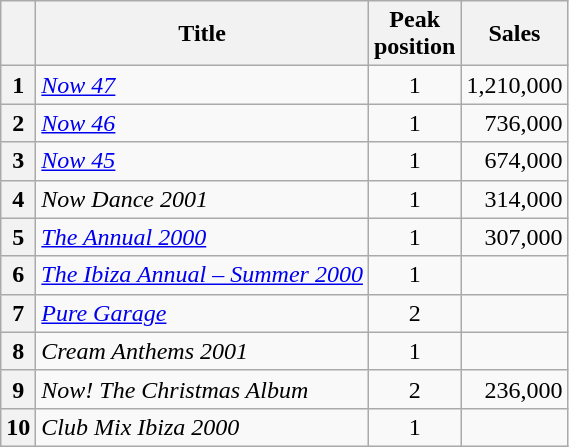<table class="wikitable sortable plainrowheaders">
<tr>
<th scope=col></th>
<th scope=col>Title</th>
<th scope=col>Peak<br>position</th>
<th scope=col>Sales</th>
</tr>
<tr>
<th scope=row style="text-align:center;">1</th>
<td><em><a href='#'>Now 47</a></em></td>
<td align="center">1</td>
<td align="right">1,210,000</td>
</tr>
<tr>
<th scope=row style="text-align:center;">2</th>
<td><em><a href='#'>Now 46</a></em></td>
<td align="center">1</td>
<td align="right">736,000</td>
</tr>
<tr>
<th scope=row style="text-align:center;">3</th>
<td><em><a href='#'>Now 45</a></em></td>
<td align="center">1</td>
<td align="right">674,000</td>
</tr>
<tr>
<th scope=row style="text-align:center;">4</th>
<td><em>Now Dance 2001</em></td>
<td align="center">1</td>
<td align="right">314,000</td>
</tr>
<tr>
<th scope=row style="text-align:center;">5</th>
<td><em><a href='#'>The Annual 2000</a></em></td>
<td align="center">1</td>
<td align="right">307,000</td>
</tr>
<tr>
<th scope=row style="text-align:center;">6</th>
<td><em><a href='#'>The Ibiza Annual – Summer 2000</a></em></td>
<td align="center">1</td>
<td></td>
</tr>
<tr>
<th scope=row style="text-align:center;">7</th>
<td><em><a href='#'>Pure Garage</a></em></td>
<td align="center">2</td>
<td></td>
</tr>
<tr>
<th scope=row style="text-align:center;">8</th>
<td><em>Cream Anthems 2001</em></td>
<td align="center">1</td>
<td></td>
</tr>
<tr>
<th scope=row style="text-align:center;">9</th>
<td><em>Now! The Christmas Album</em></td>
<td align="center">2</td>
<td align="right">236,000</td>
</tr>
<tr>
<th scope=row style="text-align:center;">10</th>
<td><em>Club Mix Ibiza 2000</em></td>
<td align="center">1</td>
<td></td>
</tr>
</table>
